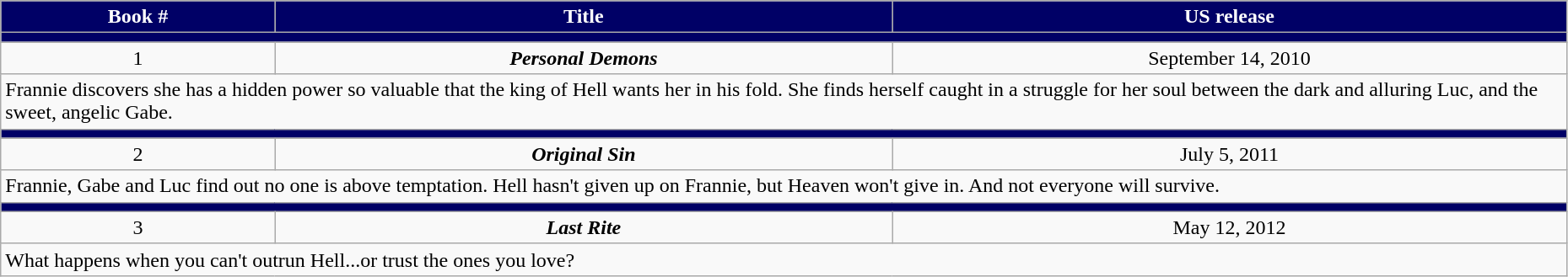<table class="wikitable" style="width:98%; background-color:#FFFFF">
<tr style="color:white">
<th style="background-color: #000066;">Book #</th>
<th style="background-color: #000066;">Title</th>
<th style="background-color: #000066;">US release</th>
</tr>
<tr>
<td colspan="3" bgcolor="#000066"></td>
</tr>
<tr>
<td align="center">1</td>
<td align="center"><strong><em>Personal Demons</em></strong></td>
<td align="center">September 14, 2010</td>
</tr>
<tr>
<td colspan="3">Frannie discovers she has a hidden power so valuable that the king of Hell wants her in his fold. She finds herself caught in a struggle for her soul between the dark and alluring Luc, and the sweet, angelic Gabe.</td>
</tr>
<tr>
<td colspan="3" bgcolor="#000066"></td>
</tr>
<tr>
<td align="center">2</td>
<td align="center"><strong><em>Original Sin</em></strong></td>
<td align="center">July 5, 2011</td>
</tr>
<tr>
<td colspan="3">Frannie, Gabe and Luc find out no one is above temptation. Hell hasn't given up on Frannie, but Heaven won't give in. And not everyone will survive.</td>
</tr>
<tr>
<td colspan="3" bgcolor="#000066"></td>
</tr>
<tr>
<td align="center">3</td>
<td align="center"><strong><em>Last Rite</em></strong></td>
<td align="center">May 12, 2012</td>
</tr>
<tr>
<td colspan="3">What happens when you can't outrun Hell...or trust the ones you love?</td>
</tr>
</table>
